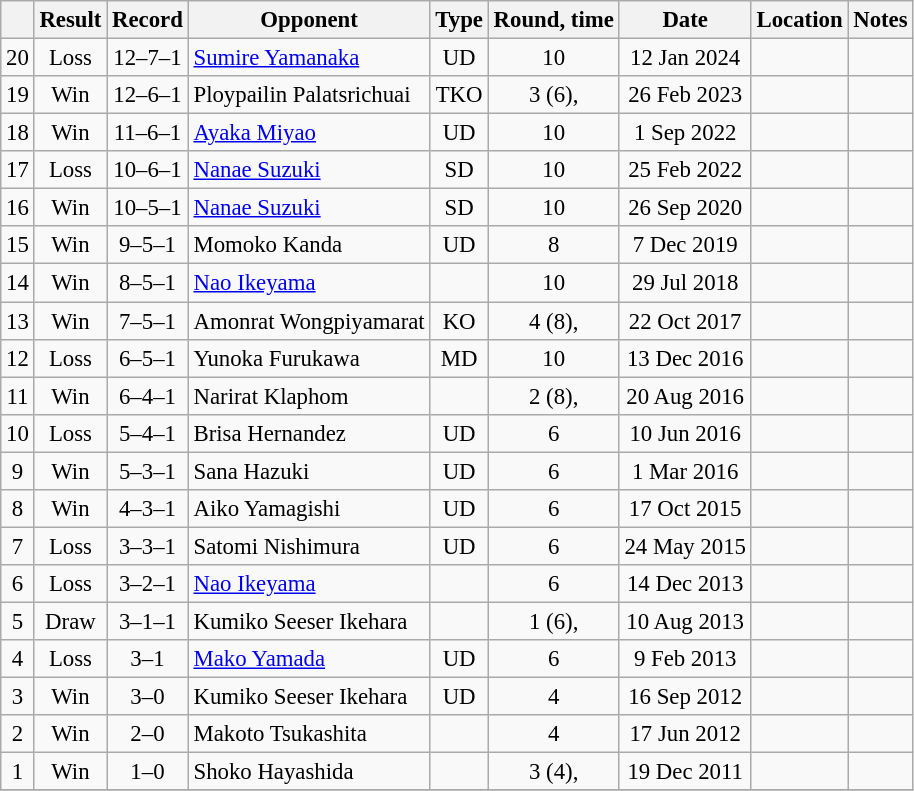<table class="wikitable" style="text-align:center; font-size:95%">
<tr>
<th></th>
<th>Result</th>
<th>Record</th>
<th>Opponent</th>
<th>Type</th>
<th>Round, time</th>
<th>Date</th>
<th>Location</th>
<th>Notes</th>
</tr>
<tr>
<td>20</td>
<td>Loss</td>
<td>12–7–1</td>
<td align=left><a href='#'>Sumire Yamanaka</a></td>
<td>UD</td>
<td>10</td>
<td>12 Jan 2024</td>
<td align=left></td>
<td align=left></td>
</tr>
<tr>
<td>19</td>
<td>Win</td>
<td>12–6–1</td>
<td align=left>Ploypailin Palatsrichuai</td>
<td>TKO</td>
<td>3 (6), </td>
<td>26 Feb 2023</td>
<td align=left></td>
<td align=left></td>
</tr>
<tr>
<td>18</td>
<td>Win</td>
<td>11–6–1</td>
<td align=left><a href='#'>Ayaka Miyao</a></td>
<td>UD</td>
<td>10</td>
<td>1 Sep 2022</td>
<td align=left></td>
<td align=left></td>
</tr>
<tr>
<td>17</td>
<td>Loss</td>
<td>10–6–1</td>
<td align=left><a href='#'>Nanae Suzuki</a></td>
<td>SD</td>
<td>10</td>
<td>25 Feb 2022</td>
<td align=left></td>
<td align=left></td>
</tr>
<tr>
<td>16</td>
<td>Win</td>
<td>10–5–1</td>
<td align=left><a href='#'>Nanae Suzuki</a></td>
<td>SD</td>
<td>10</td>
<td>26 Sep 2020</td>
<td align=left></td>
<td align=left></td>
</tr>
<tr>
<td>15</td>
<td>Win</td>
<td>9–5–1</td>
<td align=left>Momoko Kanda</td>
<td>UD</td>
<td>8</td>
<td>7 Dec 2019</td>
<td align=left></td>
<td align=left></td>
</tr>
<tr>
<td>14</td>
<td>Win</td>
<td>8–5–1</td>
<td align=left><a href='#'>Nao Ikeyama</a></td>
<td></td>
<td>10</td>
<td>29 Jul 2018</td>
<td align=left></td>
<td align=left></td>
</tr>
<tr>
<td>13</td>
<td>Win</td>
<td>7–5–1</td>
<td align=left>Amonrat Wongpiyamarat</td>
<td>KO</td>
<td>4 (8), </td>
<td>22 Oct 2017</td>
<td align=left></td>
<td align=left></td>
</tr>
<tr>
<td>12</td>
<td>Loss</td>
<td>6–5–1</td>
<td align=left>Yunoka Furukawa</td>
<td>MD</td>
<td>10</td>
<td>13 Dec 2016</td>
<td align=left></td>
<td align=left></td>
</tr>
<tr>
<td>11</td>
<td>Win</td>
<td>6–4–1</td>
<td align=left>Narirat Klaphom</td>
<td></td>
<td>2 (8), </td>
<td>20 Aug 2016</td>
<td align=left></td>
<td align=left></td>
</tr>
<tr>
<td>10</td>
<td>Loss</td>
<td>5–4–1</td>
<td align=left>Brisa Hernandez</td>
<td>UD</td>
<td>6</td>
<td>10 Jun 2016</td>
<td align=left></td>
<td align=left></td>
</tr>
<tr>
<td>9</td>
<td>Win</td>
<td>5–3–1</td>
<td align=left>Sana Hazuki</td>
<td>UD</td>
<td>6</td>
<td>1 Mar 2016</td>
<td align=left></td>
<td align=left></td>
</tr>
<tr>
<td>8</td>
<td>Win</td>
<td>4–3–1</td>
<td align=left>Aiko Yamagishi</td>
<td>UD</td>
<td>6</td>
<td>17 Oct 2015</td>
<td align=left></td>
<td align=left></td>
</tr>
<tr>
<td>7</td>
<td>Loss</td>
<td>3–3–1</td>
<td align=left>Satomi Nishimura</td>
<td>UD</td>
<td>6</td>
<td>24 May 2015</td>
<td align=left></td>
<td align=left></td>
</tr>
<tr>
<td>6</td>
<td>Loss</td>
<td>3–2–1</td>
<td align=left><a href='#'>Nao Ikeyama</a></td>
<td></td>
<td>6</td>
<td>14 Dec 2013</td>
<td align=left></td>
<td align=left></td>
</tr>
<tr>
<td>5</td>
<td>Draw</td>
<td>3–1–1</td>
<td align=left>Kumiko Seeser Ikehara</td>
<td></td>
<td>1 (6), </td>
<td>10 Aug 2013</td>
<td align=left></td>
<td align=left></td>
</tr>
<tr>
<td>4</td>
<td>Loss</td>
<td>3–1</td>
<td align=left><a href='#'>Mako Yamada</a></td>
<td>UD</td>
<td>6</td>
<td>9 Feb 2013</td>
<td align=left></td>
<td align=left></td>
</tr>
<tr>
<td>3</td>
<td>Win</td>
<td>3–0</td>
<td align=left>Kumiko Seeser Ikehara</td>
<td>UD</td>
<td>4</td>
<td>16 Sep 2012</td>
<td align=left></td>
<td align=left></td>
</tr>
<tr>
<td>2</td>
<td>Win</td>
<td>2–0</td>
<td align=left>Makoto Tsukashita</td>
<td></td>
<td>4</td>
<td>17 Jun 2012</td>
<td align=left></td>
<td align=left></td>
</tr>
<tr>
<td>1</td>
<td>Win</td>
<td>1–0</td>
<td align=left>Shoko Hayashida</td>
<td></td>
<td>3 (4), </td>
<td>19 Dec 2011</td>
<td align=left></td>
<td align=left></td>
</tr>
<tr>
</tr>
</table>
